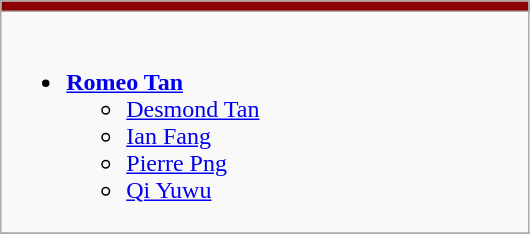<table class=wikitable>
<tr>
<th style="background:#8B0000; width: 50%"></th>
</tr>
<tr>
<td valign="top"><br><ul><li><strong><a href='#'>Romeo Tan</a></strong><ul><li><a href='#'>Desmond Tan</a></li><li><a href='#'>Ian Fang</a></li><li><a href='#'>Pierre Png</a></li><li><a href='#'>Qi Yuwu</a></li></ul></li></ul></td>
</tr>
<tr>
</tr>
</table>
